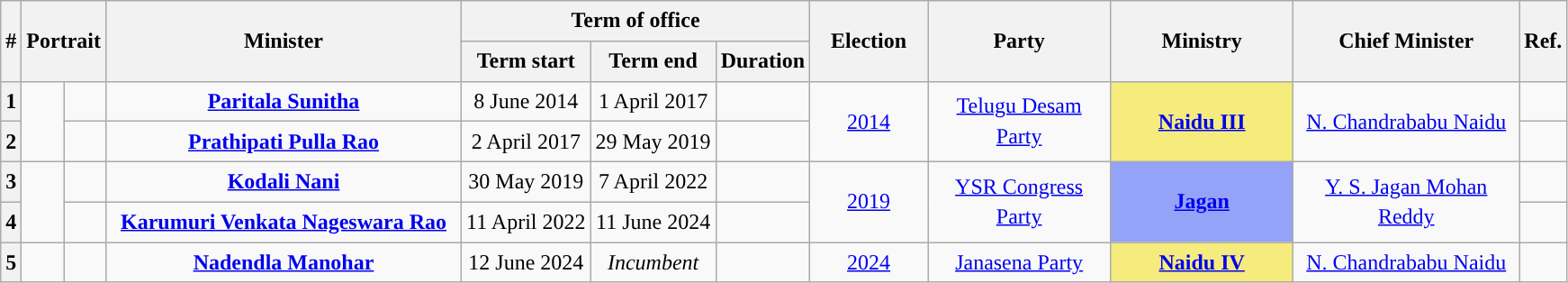<table class="wikitable" style="line-height:1.4em; text-align:center">
<tr>
<th rowspan=2>#</th>
<th rowspan=2 colspan="2">Portrait</th>
<th rowspan=2 style="width:16em">Minister<br></th>
<th colspan="3">Term of office</th>
<th rowspan=2 style="width:5em">Election<br></th>
<th rowspan=2 style="width:8em">Party</th>
<th rowspan=2 style="width:8em">Ministry</th>
<th rowspan=2 style="width:10em">Chief Minister</th>
<th rowspan=2>Ref.</th>
</tr>
<tr>
<th>Term start</th>
<th>Term end</th>
<th>Duration</th>
</tr>
<tr>
<th>1</th>
<td rowspan=2></td>
<td></td>
<td><strong><a href='#'>Paritala Sunitha</a></strong><br></td>
<td>8 June 2014</td>
<td>1 April 2017</td>
<td><strong></strong></td>
<td rowspan=2><a href='#'>2014</a><br></td>
<td rowspan=2><a href='#'>Telugu Desam Party</a></td>
<td rowspan=2 bgcolor="#F5EC7D"><strong><a href='#'>Naidu III</a></strong></td>
<td rowspan=2><a href='#'>N. Chandrababu Naidu</a></td>
<td></td>
</tr>
<tr>
<th>2</th>
<td></td>
<td><strong><a href='#'>Prathipati Pulla Rao</a></strong><br></td>
<td>2 April 2017</td>
<td>29 May 2019</td>
<td><strong></strong></td>
<td></td>
</tr>
<tr>
<th>3</th>
<td rowspan=2></td>
<td></td>
<td><strong><a href='#'>Kodali Nani</a></strong><br></td>
<td>30 May 2019</td>
<td>7 April 2022</td>
<td><strong></strong></td>
<td rowspan=2><a href='#'>2019</a><br></td>
<td rowspan="2"><a href='#'>YSR Congress Party</a></td>
<td rowspan=2 bgcolor="#94A2F7"><strong><a href='#'>Jagan</a></strong></td>
<td rowspan="2"><a href='#'>Y. S. Jagan Mohan Reddy</a></td>
<td></td>
</tr>
<tr>
<th>4</th>
<td></td>
<td><strong><a href='#'>Karumuri Venkata Nageswara Rao</a></strong><br></td>
<td>11 April 2022</td>
<td>11 June 2024</td>
<td><strong></strong></td>
<td></td>
</tr>
<tr>
<th>5</th>
<td></td>
<td></td>
<td><strong><a href='#'>Nadendla Manohar</a></strong><br></td>
<td>12 June 2024</td>
<td><em>Incumbent</em></td>
<td><strong></strong></td>
<td><a href='#'>2024</a><br></td>
<td><a href='#'>Janasena Party</a></td>
<td bgcolor="#F5EC7D"><strong><a href='#'>Naidu IV</a></strong></td>
<td><a href='#'>N. Chandrababu Naidu</a></td>
<td></td>
</tr>
</table>
